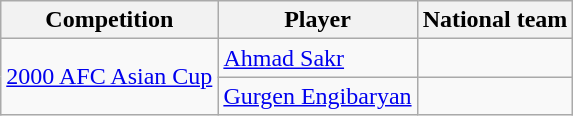<table class="wikitable">
<tr>
<th>Competition</th>
<th>Player</th>
<th>National team</th>
</tr>
<tr>
<td rowspan="2"><a href='#'>2000 AFC Asian Cup</a></td>
<td><a href='#'>Ahmad Sakr</a></td>
<td></td>
</tr>
<tr>
<td><a href='#'>Gurgen Engibaryan</a></td>
<td></td>
</tr>
</table>
